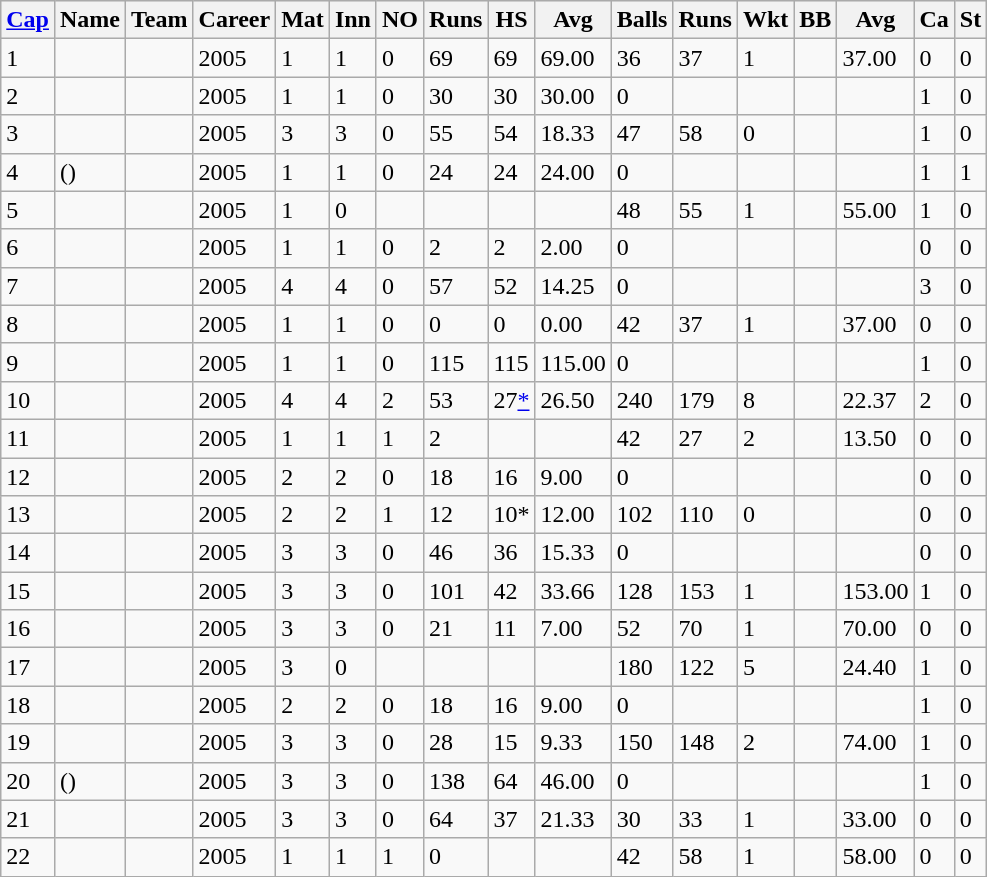<table class="wikitable sortable plainrowheaders">
<tr bgcolor="#efefef">
<th scope="col"><a href='#'>Cap</a></th>
<th scope="col">Name</th>
<th scope="col">Team</th>
<th scope="col" class="unsortable">Career</th>
<th scope="col" data-sort-type="number">Mat</th>
<th scope="col" data-sort-type="number">Inn</th>
<th scope="col" data-sort-type="number">NO</th>
<th scope="col" data-sort-type="number">Runs</th>
<th scope="col" data-sort-type="number">HS</th>
<th scope="col" data-sort-type="number">Avg</th>
<th scope="col" data-sort-type="number">Balls</th>
<th scope="col" data-sort-type="number">Runs</th>
<th scope="col" data-sort-type="number">Wkt</th>
<th scope="col">BB</th>
<th scope="col" data-sort-type="number">Avg</th>
<th scope="col" data-sort-type="number">Ca</th>
<th scope="col" data-sort-type="number">St</th>
</tr>
<tr>
<td>1</td>
<td scope="row"></td>
<td></td>
<td>2005</td>
<td>1</td>
<td>1</td>
<td>0</td>
<td>69</td>
<td>69</td>
<td>69.00</td>
<td>36</td>
<td>37</td>
<td>1</td>
<td></td>
<td>37.00</td>
<td>0</td>
<td>0</td>
</tr>
<tr>
<td>2</td>
<td scope="row"></td>
<td></td>
<td>2005</td>
<td>1</td>
<td>1</td>
<td>0</td>
<td>30</td>
<td>30</td>
<td>30.00</td>
<td>0</td>
<td></td>
<td></td>
<td></td>
<td></td>
<td>1</td>
<td>0</td>
</tr>
<tr>
<td>3</td>
<td scope="row"></td>
<td></td>
<td>2005</td>
<td>3</td>
<td>3</td>
<td>0</td>
<td>55</td>
<td>54</td>
<td>18.33</td>
<td>47</td>
<td>58</td>
<td>0</td>
<td></td>
<td></td>
<td>1</td>
<td>0</td>
</tr>
<tr>
<td>4</td>
<td scope="row"> ()</td>
<td></td>
<td>2005</td>
<td>1</td>
<td>1</td>
<td>0</td>
<td>24</td>
<td>24</td>
<td>24.00</td>
<td>0</td>
<td></td>
<td></td>
<td></td>
<td></td>
<td>1</td>
<td>1</td>
</tr>
<tr>
<td>5</td>
<td scope="row"></td>
<td></td>
<td>2005</td>
<td>1</td>
<td>0</td>
<td></td>
<td></td>
<td></td>
<td></td>
<td>48</td>
<td>55</td>
<td>1</td>
<td></td>
<td>55.00</td>
<td>1</td>
<td>0</td>
</tr>
<tr>
<td>6</td>
<td scope="row"></td>
<td></td>
<td>2005</td>
<td>1</td>
<td>1</td>
<td>0</td>
<td>2</td>
<td>2</td>
<td>2.00</td>
<td>0</td>
<td></td>
<td></td>
<td></td>
<td></td>
<td>0</td>
<td>0</td>
</tr>
<tr>
<td>7</td>
<td scope="row"></td>
<td></td>
<td>2005</td>
<td>4</td>
<td>4</td>
<td>0</td>
<td>57</td>
<td>52</td>
<td>14.25</td>
<td>0</td>
<td></td>
<td></td>
<td></td>
<td></td>
<td>3</td>
<td>0</td>
</tr>
<tr>
<td>8</td>
<td scope="row"></td>
<td></td>
<td>2005</td>
<td>1</td>
<td>1</td>
<td>0</td>
<td>0</td>
<td>0</td>
<td>0.00</td>
<td>42</td>
<td>37</td>
<td>1</td>
<td></td>
<td>37.00</td>
<td>0</td>
<td>0</td>
</tr>
<tr>
<td>9</td>
<td scope="row"></td>
<td></td>
<td>2005</td>
<td>1</td>
<td>1</td>
<td>0</td>
<td>115</td>
<td>115</td>
<td>115.00</td>
<td>0</td>
<td></td>
<td></td>
<td></td>
<td></td>
<td>1</td>
<td>0</td>
</tr>
<tr>
<td>10</td>
<td scope="row"></td>
<td></td>
<td>2005</td>
<td>4</td>
<td>4</td>
<td>2</td>
<td>53</td>
<td>27<a href='#'>*</a></td>
<td>26.50</td>
<td>240</td>
<td>179</td>
<td>8</td>
<td></td>
<td>22.37</td>
<td>2</td>
<td>0</td>
</tr>
<tr>
<td>11</td>
<td scope="row"></td>
<td></td>
<td>2005</td>
<td>1</td>
<td>1</td>
<td>1</td>
<td>2</td>
<td></td>
<td></td>
<td>42</td>
<td>27</td>
<td>2</td>
<td></td>
<td>13.50</td>
<td>0</td>
<td>0</td>
</tr>
<tr>
<td>12</td>
<td scope="row"></td>
<td></td>
<td>2005</td>
<td>2</td>
<td>2</td>
<td>0</td>
<td>18</td>
<td>16</td>
<td>9.00</td>
<td>0</td>
<td></td>
<td></td>
<td></td>
<td></td>
<td>0</td>
<td>0</td>
</tr>
<tr>
<td>13</td>
<td scope="row"></td>
<td></td>
<td>2005</td>
<td>2</td>
<td>2</td>
<td>1</td>
<td>12</td>
<td>10*</td>
<td>12.00</td>
<td>102</td>
<td>110</td>
<td>0</td>
<td></td>
<td></td>
<td>0</td>
<td>0</td>
</tr>
<tr>
<td>14</td>
<td scope="row"></td>
<td></td>
<td>2005</td>
<td>3</td>
<td>3</td>
<td>0</td>
<td>46</td>
<td>36</td>
<td>15.33</td>
<td>0</td>
<td></td>
<td></td>
<td></td>
<td></td>
<td>0</td>
<td>0</td>
</tr>
<tr>
<td>15</td>
<td scope="row"></td>
<td></td>
<td>2005</td>
<td>3</td>
<td>3</td>
<td>0</td>
<td>101</td>
<td>42</td>
<td>33.66</td>
<td>128</td>
<td>153</td>
<td>1</td>
<td></td>
<td>153.00</td>
<td>1</td>
<td>0</td>
</tr>
<tr>
<td>16</td>
<td scope="row"></td>
<td></td>
<td>2005</td>
<td>3</td>
<td>3</td>
<td>0</td>
<td>21</td>
<td>11</td>
<td>7.00</td>
<td>52</td>
<td>70</td>
<td>1</td>
<td></td>
<td>70.00</td>
<td>0</td>
<td>0</td>
</tr>
<tr>
<td>17</td>
<td scope="row"></td>
<td></td>
<td>2005</td>
<td>3</td>
<td>0</td>
<td></td>
<td></td>
<td></td>
<td></td>
<td>180</td>
<td>122</td>
<td>5</td>
<td></td>
<td>24.40</td>
<td>1</td>
<td>0</td>
</tr>
<tr>
<td>18</td>
<td scope="row"></td>
<td></td>
<td>2005</td>
<td>2</td>
<td>2</td>
<td>0</td>
<td>18</td>
<td>16</td>
<td>9.00</td>
<td>0</td>
<td></td>
<td></td>
<td></td>
<td></td>
<td>1</td>
<td>0</td>
</tr>
<tr>
<td>19</td>
<td scope="row"></td>
<td></td>
<td>2005</td>
<td>3</td>
<td>3</td>
<td>0</td>
<td>28</td>
<td>15</td>
<td>9.33</td>
<td>150</td>
<td>148</td>
<td>2</td>
<td></td>
<td>74.00</td>
<td>1</td>
<td>0</td>
</tr>
<tr>
<td>20</td>
<td scope="row"> ()</td>
<td></td>
<td>2005</td>
<td>3</td>
<td>3</td>
<td>0</td>
<td>138</td>
<td>64</td>
<td>46.00</td>
<td>0</td>
<td></td>
<td></td>
<td></td>
<td></td>
<td>1</td>
<td>0</td>
</tr>
<tr>
<td>21</td>
<td scope="row"></td>
<td></td>
<td>2005</td>
<td>3</td>
<td>3</td>
<td>0</td>
<td>64</td>
<td>37</td>
<td>21.33</td>
<td>30</td>
<td>33</td>
<td>1</td>
<td></td>
<td>33.00</td>
<td>0</td>
<td>0</td>
</tr>
<tr>
<td>22</td>
<td scope="row"></td>
<td></td>
<td>2005</td>
<td>1</td>
<td>1</td>
<td>1</td>
<td>0</td>
<td></td>
<td></td>
<td>42</td>
<td>58</td>
<td>1</td>
<td></td>
<td>58.00</td>
<td>0</td>
<td>0</td>
</tr>
</table>
